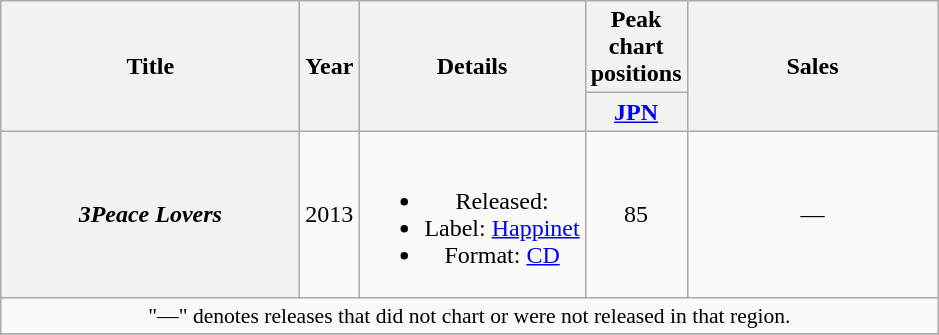<table class="wikitable plainrowheaders" style="text-align:center;">
<tr>
<th rowspan="2" style="width:12em;">Title</th>
<th rowspan="2">Year</th>
<th rowspan="2">Details</th>
<th colspan="1">Peak chart positions</th>
<th rowspan="2" style="width:10em;">Sales</th>
</tr>
<tr>
<th width="30"><a href='#'>JPN</a></th>
</tr>
<tr>
<th scope="row"><em>3Peace Lovers</em></th>
<td>2013</td>
<td><br><ul><li>Released: </li><li>Label: <a href='#'>Happinet</a></li><li>Format: <a href='#'>CD</a></li></ul></td>
<td>85</td>
<td>—</td>
</tr>
<tr>
<td colspan="5" style="font-size:90%;">"—" denotes releases that did not chart or were not released in that region.</td>
</tr>
<tr>
</tr>
</table>
